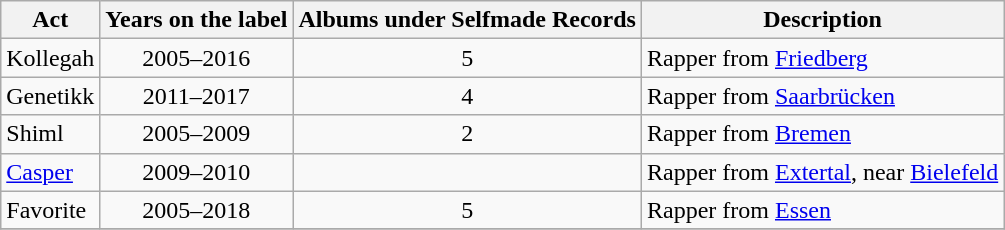<table class="wikitable">
<tr>
<th>Act</th>
<th>Years on the label</th>
<th>Albums under Selfmade Records</th>
<th>Description</th>
</tr>
<tr>
<td>Kollegah</td>
<td style="text-align:center;">2005–2016</td>
<td style="text-align:center;">5</td>
<td>Rapper from <a href='#'>Friedberg</a></td>
</tr>
<tr>
<td>Genetikk</td>
<td style="text-align:center;">2011–2017</td>
<td style="text-align:center;">4</td>
<td>Rapper from <a href='#'>Saarbrücken</a></td>
</tr>
<tr>
<td>Shiml</td>
<td style="text-align:center;">2005–2009</td>
<td style="text-align:center;">2</td>
<td>Rapper from <a href='#'>Bremen</a></td>
</tr>
<tr>
<td><a href='#'>Casper</a></td>
<td style="text-align:center;">2009–2010</td>
<td style="text-align:center;"></td>
<td>Rapper from <a href='#'>Extertal</a>, near <a href='#'>Bielefeld</a></td>
</tr>
<tr>
<td>Favorite</td>
<td style="text-align:center;">2005–2018</td>
<td style="text-align:center;">5</td>
<td>Rapper from <a href='#'>Essen</a></td>
</tr>
<tr>
</tr>
</table>
